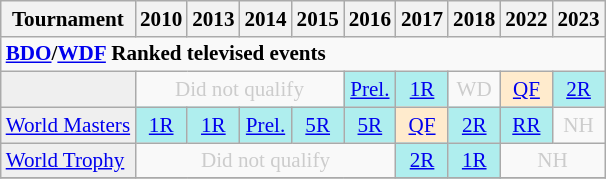<table class=wikitable style=text-align:left;font-size:88%>
<tr>
<th>Tournament</th>
<th>2010</th>
<th>2013</th>
<th>2014</th>
<th>2015</th>
<th>2016</th>
<th>2017</th>
<th>2018</th>
<th>2022</th>
<th>2023</th>
</tr>
<tr>
<td colspan="28" style="text-align:left"><strong><a href='#'>BDO</a>/<a href='#'>WDF</a> Ranked televised events</strong></td>
</tr>
<tr>
<td style="background:#efefef;"></td>
<td colspan="4" style="text-align:center; color:#ccc;">Did not qualify</td>
<td style="text-align:center; background:#afeeee;"><a href='#'>Prel.</a></td>
<td style="text-align:center; background:#afeeee;"><a href='#'>1R</a></td>
<td style="text-align:center; color:#ccc;">WD</td>
<td style="text-align:center; background:#ffebcd;"><a href='#'>QF</a></td>
<td style="text-align:center; background:#afeeee;"><a href='#'>2R</a></td>
</tr>
<tr>
<td style="background:#efefef;"><a href='#'>World Masters</a></td>
<td style="text-align:center; background:#afeeee;"><a href='#'>1R</a></td>
<td style="text-align:center; background:#afeeee;"><a href='#'>1R</a></td>
<td style="text-align:center; background:#afeeee;"><a href='#'>Prel.</a></td>
<td style="text-align:center; background:#afeeee;"><a href='#'>5R</a></td>
<td style="text-align:center; background:#afeeee;"><a href='#'>5R</a></td>
<td style="text-align:center; background:#ffebcd;"><a href='#'>QF</a></td>
<td style="text-align:center; background:#afeeee;"><a href='#'>2R</a></td>
<td style="text-align:center; background:#afeeee;"><a href='#'>RR</a></td>
<td style="text-align:center; color:#ccc;">NH</td>
</tr>
<tr>
<td style="background:#efefef;"><a href='#'>World Trophy</a></td>
<td colspan="5" style="text-align:center; color:#ccc;">Did not qualify</td>
<td style="text-align:center; background:#afeeee;"><a href='#'>2R</a></td>
<td style="text-align:center; background:#afeeee;"><a href='#'>1R</a></td>
<td colspan="2" style="text-align:center; color:#ccc;">NH</td>
</tr>
<tr>
</tr>
</table>
